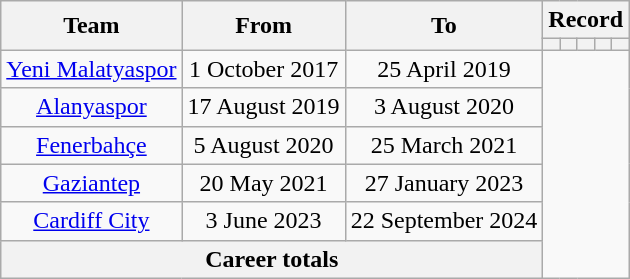<table class="wikitable" style="text-align: center">
<tr>
<th rowspan=2>Team</th>
<th rowspan=2>From</th>
<th rowspan=2>To</th>
<th colspan=8>Record</th>
</tr>
<tr>
<th></th>
<th></th>
<th></th>
<th></th>
<th></th>
</tr>
<tr>
<td><a href='#'>Yeni Malatyaspor</a></td>
<td>1 October 2017</td>
<td>25 April 2019<br></td>
</tr>
<tr>
<td><a href='#'>Alanyaspor</a></td>
<td>17 August 2019</td>
<td>3 August 2020<br></td>
</tr>
<tr>
<td><a href='#'>Fenerbahçe</a></td>
<td>5 August 2020</td>
<td>25 March 2021<br></td>
</tr>
<tr>
<td><a href='#'>Gaziantep</a></td>
<td>20 May 2021</td>
<td>27 January 2023<br></td>
</tr>
<tr>
<td><a href='#'>Cardiff City</a></td>
<td>3 June 2023</td>
<td>22 September 2024<br></td>
</tr>
<tr>
<th colspan=3>Career totals<br></th>
</tr>
</table>
